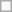<table class="wikitable">
<tr>
<td></td>
</tr>
</table>
